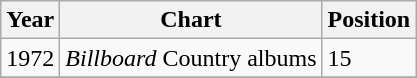<table class="wikitable">
<tr>
<th>Year</th>
<th>Chart</th>
<th>Position</th>
</tr>
<tr>
<td>1972</td>
<td><em>Billboard</em> Country albums</td>
<td>15</td>
</tr>
<tr>
</tr>
</table>
